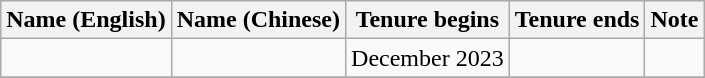<table class="wikitable">
<tr>
<th>Name (English)</th>
<th>Name (Chinese)</th>
<th>Tenure begins</th>
<th>Tenure ends</th>
<th>Note</th>
</tr>
<tr>
<td></td>
<td></td>
<td>December 2023</td>
<td></td>
<td></td>
</tr>
<tr>
</tr>
</table>
